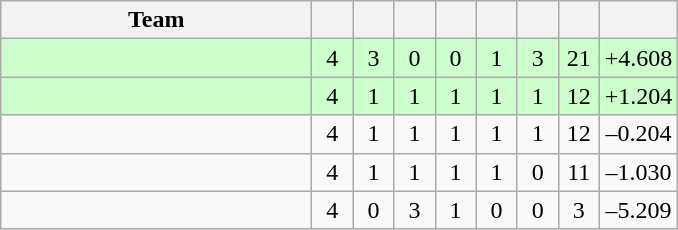<table class="wikitable" style="text-align:center">
<tr>
<th width=200>Team</th>
<th width=20></th>
<th width=20></th>
<th width=20></th>
<th width=20></th>
<th width=20></th>
<th width=20></th>
<th width=20></th>
<th width=45></th>
</tr>
<tr style="background:#cfc">
<td align="left"></td>
<td>4</td>
<td>3</td>
<td>0</td>
<td>0</td>
<td>1</td>
<td>3</td>
<td>21</td>
<td>+4.608</td>
</tr>
<tr style="background:#cfc">
<td align="left"></td>
<td>4</td>
<td>1</td>
<td>1</td>
<td>1</td>
<td>1</td>
<td>1</td>
<td>12</td>
<td>+1.204</td>
</tr>
<tr>
<td align="left"></td>
<td>4</td>
<td>1</td>
<td>1</td>
<td>1</td>
<td>1</td>
<td>1</td>
<td>12</td>
<td>–0.204</td>
</tr>
<tr>
<td align="left"></td>
<td>4</td>
<td>1</td>
<td>1</td>
<td>1</td>
<td>1</td>
<td>0</td>
<td>11</td>
<td>–1.030</td>
</tr>
<tr>
<td align="left"></td>
<td>4</td>
<td>0</td>
<td>3</td>
<td>1</td>
<td>0</td>
<td>0</td>
<td>3</td>
<td>–5.209</td>
</tr>
</table>
